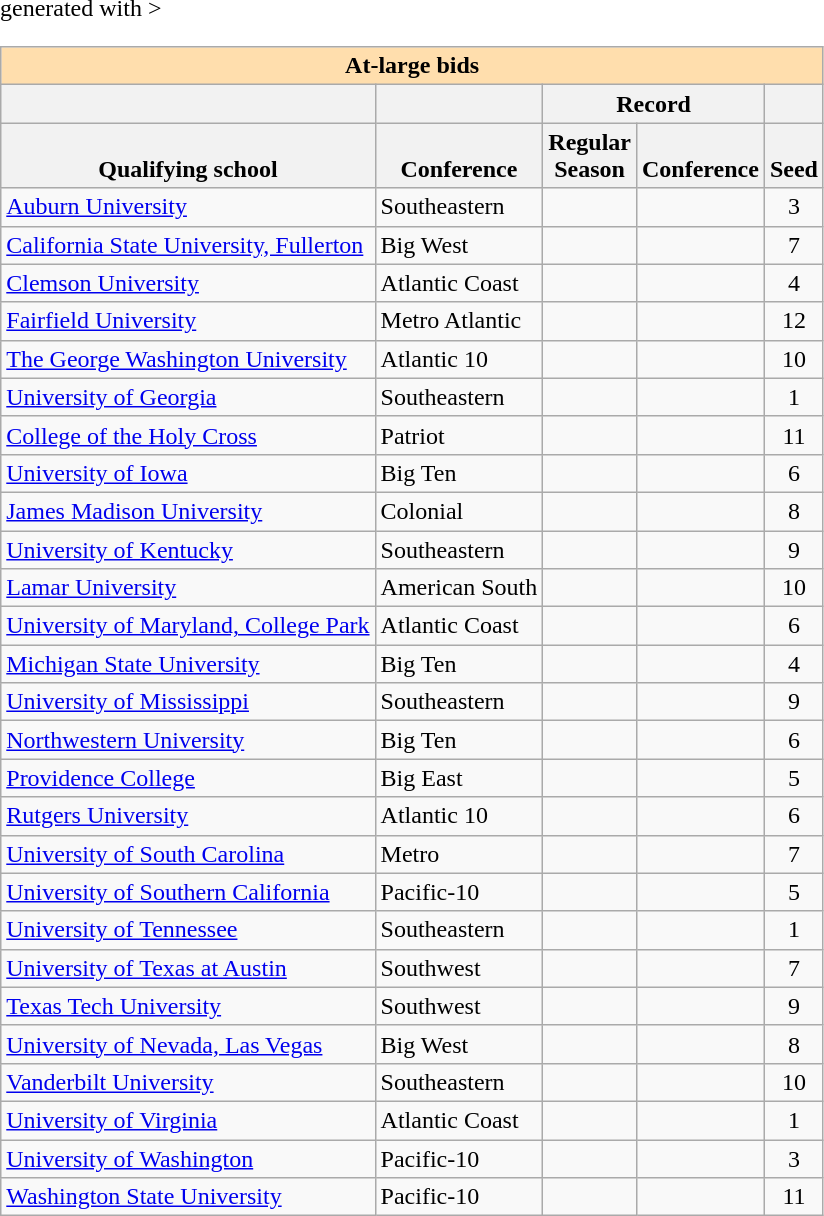<table class="wikitable sortable" <hiddentext>generated with   >
<tr>
<th style="background-color:#FFdead;font-weight:bold"   align="center" valign="bottom"  width="171" colspan="5" height="13">At-large bids</th>
</tr>
<tr>
<th height="13"    valign="bottom"> </th>
<th valign="bottom"> </th>
<th style="font-weight:bold"   colspan="2" align="center"  valign="bottom">Record</th>
<th valign="bottom"> </th>
</tr>
<tr style="font-weight:bold"   valign="bottom">
<th height="13">Qualifying school</th>
<th>Conference</th>
<th>Regular<br> Season</th>
<th>Conference</th>
<th>Seed</th>
</tr>
<tr>
<td height="13"  valign="bottom"><a href='#'>Auburn University</a></td>
<td valign="bottom">Southeastern</td>
<td align="center"  valign="bottom"></td>
<td align="center"  valign="bottom"></td>
<td align="center"  valign="bottom">3</td>
</tr>
<tr>
<td height="13"  valign="bottom"><a href='#'>California State University, Fullerton</a></td>
<td valign="bottom">Big West</td>
<td align="center"  valign="bottom"></td>
<td align="center"  valign="bottom"></td>
<td align="center"  valign="bottom">7</td>
</tr>
<tr>
<td height="13"  valign="bottom"><a href='#'>Clemson University</a></td>
<td valign="bottom">Atlantic Coast</td>
<td align="center"  valign="bottom"></td>
<td align="center"  valign="bottom"></td>
<td align="center"  valign="bottom">4</td>
</tr>
<tr>
<td height="13"  valign="bottom"><a href='#'>Fairfield University</a></td>
<td valign="bottom">Metro Atlantic</td>
<td align="center"  valign="bottom"></td>
<td align="center"  valign="bottom"></td>
<td align="center"  valign="bottom">12</td>
</tr>
<tr>
<td height="13"  valign="bottom"><a href='#'>The George Washington University</a></td>
<td valign="bottom">Atlantic 10</td>
<td align="center"  valign="bottom"></td>
<td align="center"  valign="bottom"></td>
<td align="center"  valign="bottom">10</td>
</tr>
<tr>
<td height="13"  valign="bottom"><a href='#'>University of Georgia</a></td>
<td valign="bottom">Southeastern</td>
<td align="center"  valign="bottom"></td>
<td align="center"  valign="bottom"></td>
<td align="center"  valign="bottom">1</td>
</tr>
<tr>
<td height="13"  valign="bottom"><a href='#'>College of the Holy Cross</a></td>
<td valign="bottom">Patriot</td>
<td align="center"  valign="bottom"></td>
<td align="center"  valign="bottom"></td>
<td align="center"  valign="bottom">11</td>
</tr>
<tr>
<td height="13"  valign="bottom"><a href='#'>University of Iowa</a></td>
<td valign="bottom">Big Ten</td>
<td align="center"  valign="bottom"></td>
<td align="center"  valign="bottom"></td>
<td align="center"  valign="bottom">6</td>
</tr>
<tr>
<td height="13"  valign="bottom"><a href='#'>James Madison University</a></td>
<td valign="bottom">Colonial</td>
<td align="center"  valign="bottom"></td>
<td align="center"  valign="bottom"></td>
<td align="center"  valign="bottom">8</td>
</tr>
<tr>
<td height="13"  valign="bottom"><a href='#'>University of Kentucky</a></td>
<td valign="bottom">Southeastern</td>
<td align="center"  valign="bottom"></td>
<td align="center"  valign="bottom"></td>
<td align="center"  valign="bottom">9</td>
</tr>
<tr>
<td height="13"  valign="bottom"><a href='#'>Lamar University</a></td>
<td valign="bottom">American South</td>
<td align="center"  valign="bottom"></td>
<td align="center"  valign="bottom"></td>
<td align="center"  valign="bottom">10</td>
</tr>
<tr>
<td height="13"  valign="bottom"><a href='#'>University of Maryland, College Park</a></td>
<td valign="bottom">Atlantic Coast</td>
<td align="center"  valign="bottom"></td>
<td align="center"  valign="bottom"></td>
<td align="center"  valign="bottom">6</td>
</tr>
<tr>
<td height="13"  valign="bottom"><a href='#'>Michigan State University</a></td>
<td valign="bottom">Big Ten</td>
<td align="center"  valign="bottom"></td>
<td align="center"  valign="bottom"></td>
<td align="center"  valign="bottom">4</td>
</tr>
<tr>
<td height="13"  valign="bottom"><a href='#'>University of Mississippi</a></td>
<td valign="bottom">Southeastern</td>
<td align="center"  valign="bottom"></td>
<td align="center"  valign="bottom"></td>
<td align="center"  valign="bottom">9</td>
</tr>
<tr>
<td height="13"  valign="bottom"><a href='#'>Northwestern University</a></td>
<td valign="bottom">Big Ten</td>
<td align="center"  valign="bottom"></td>
<td align="center"  valign="bottom"></td>
<td align="center"  valign="bottom">6</td>
</tr>
<tr>
<td height="13"  valign="bottom"><a href='#'>Providence College</a></td>
<td valign="bottom">Big East</td>
<td align="center"  valign="bottom"></td>
<td align="center"  valign="bottom"></td>
<td align="center"  valign="bottom">5</td>
</tr>
<tr>
<td height="13"  valign="bottom"><a href='#'>Rutgers University</a></td>
<td valign="bottom">Atlantic 10</td>
<td align="center"  valign="bottom"></td>
<td align="center"  valign="bottom"></td>
<td align="center"  valign="bottom">6</td>
</tr>
<tr>
<td height="13"  valign="bottom"><a href='#'>University of South Carolina</a></td>
<td valign="bottom">Metro</td>
<td align="center"  valign="bottom"></td>
<td align="center"  valign="bottom"></td>
<td align="center"  valign="bottom">7</td>
</tr>
<tr>
<td height="13"  valign="bottom"><a href='#'>University of Southern California</a></td>
<td valign="bottom">Pacific-10</td>
<td align="center"  valign="bottom"></td>
<td align="center"  valign="bottom"></td>
<td align="center"  valign="bottom">5</td>
</tr>
<tr>
<td height="13"  valign="bottom"><a href='#'>University of Tennessee</a></td>
<td valign="bottom">Southeastern</td>
<td align="center"  valign="bottom"></td>
<td align="center"  valign="bottom"></td>
<td align="center"  valign="bottom">1</td>
</tr>
<tr>
<td height="13"  valign="bottom"><a href='#'>University of Texas at Austin</a></td>
<td valign="bottom">Southwest</td>
<td align="center"  valign="bottom"></td>
<td align="center"  valign="bottom"></td>
<td align="center"  valign="bottom">7</td>
</tr>
<tr>
<td height="13"  valign="bottom"><a href='#'>Texas Tech University</a></td>
<td valign="bottom">Southwest</td>
<td align="center"  valign="bottom"></td>
<td align="center"  valign="bottom"></td>
<td align="center"  valign="bottom">9</td>
</tr>
<tr>
<td height="13"  valign="bottom"><a href='#'>University of Nevada, Las Vegas</a></td>
<td valign="bottom">Big West</td>
<td align="center"  valign="bottom"></td>
<td align="center"  valign="bottom"></td>
<td align="center"  valign="bottom">8</td>
</tr>
<tr>
<td height="13"  valign="bottom"><a href='#'>Vanderbilt University</a></td>
<td valign="bottom">Southeastern</td>
<td align="center"  valign="bottom"></td>
<td align="center"  valign="bottom"></td>
<td align="center"  valign="bottom">10</td>
</tr>
<tr>
<td height="13"  valign="bottom"><a href='#'>University of Virginia</a></td>
<td valign="bottom">Atlantic Coast</td>
<td align="center"  valign="bottom"></td>
<td align="center"  valign="bottom"></td>
<td align="center"  valign="bottom">1</td>
</tr>
<tr>
<td height="13"  valign="bottom"><a href='#'>University of Washington</a></td>
<td valign="bottom">Pacific-10</td>
<td align="center"  valign="bottom"></td>
<td align="center"  valign="bottom"></td>
<td align="center"  valign="bottom">3</td>
</tr>
<tr>
<td height="13"  valign="bottom"><a href='#'>Washington State University</a></td>
<td valign="bottom">Pacific-10</td>
<td align="center"  valign="bottom"></td>
<td align="center"  valign="bottom"></td>
<td align="center"  valign="bottom">11</td>
</tr>
</table>
